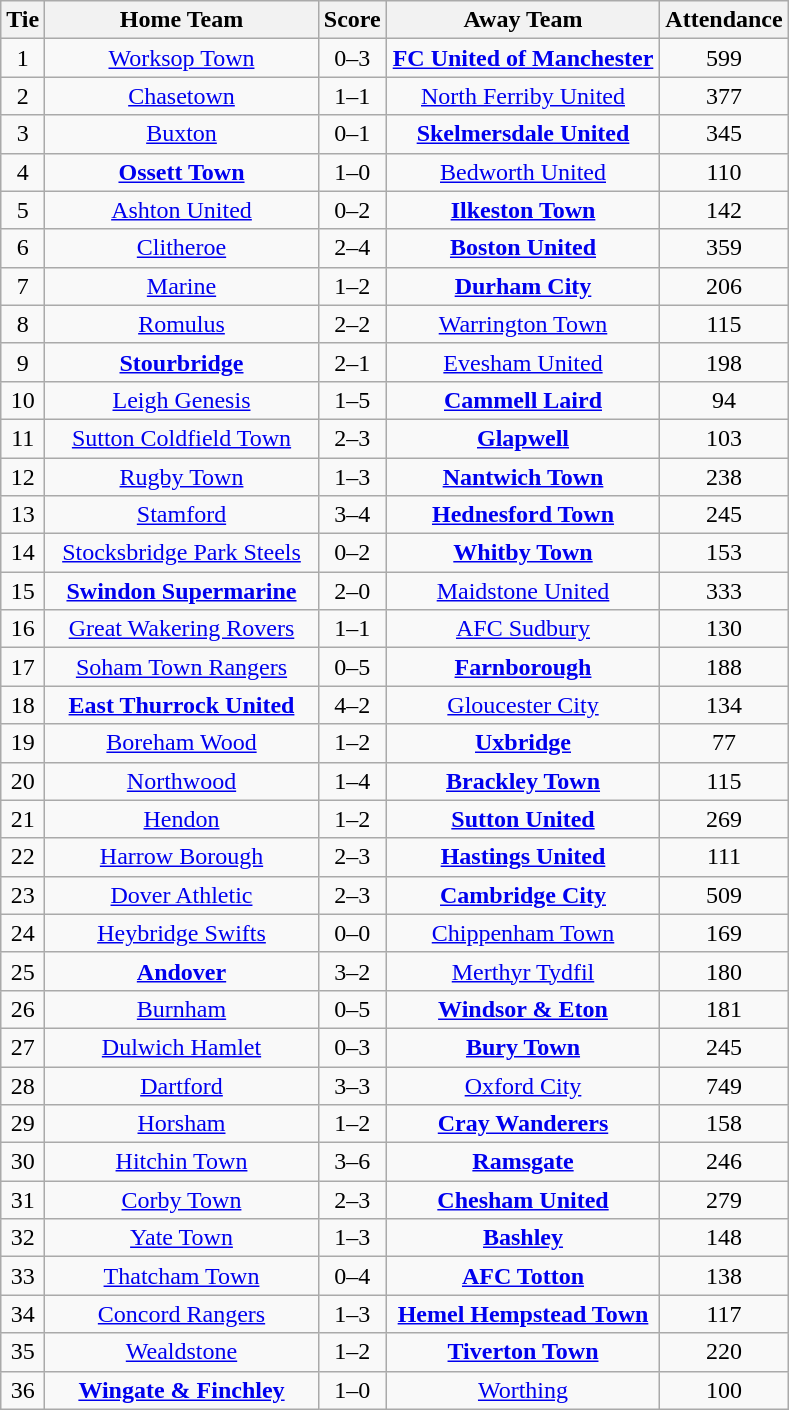<table class="wikitable" style="text-align:center;">
<tr>
<th width=20>Tie</th>
<th width=175>Home Team</th>
<th width=20>Score</th>
<th width=175>Away Team</th>
<th width=20>Attendance</th>
</tr>
<tr>
<td>1</td>
<td><a href='#'>Worksop Town</a></td>
<td>0–3</td>
<td><strong><a href='#'>FC United of Manchester</a></strong></td>
<td>599</td>
</tr>
<tr>
<td>2</td>
<td><a href='#'>Chasetown</a></td>
<td>1–1</td>
<td><a href='#'>North Ferriby United</a></td>
<td>377</td>
</tr>
<tr>
<td>3</td>
<td><a href='#'>Buxton</a></td>
<td>0–1</td>
<td><strong><a href='#'>Skelmersdale United</a></strong></td>
<td>345</td>
</tr>
<tr>
<td>4</td>
<td><strong><a href='#'>Ossett Town</a></strong></td>
<td>1–0</td>
<td><a href='#'>Bedworth United</a></td>
<td>110</td>
</tr>
<tr>
<td>5</td>
<td><a href='#'>Ashton United</a></td>
<td>0–2</td>
<td><strong><a href='#'>Ilkeston Town</a></strong></td>
<td>142</td>
</tr>
<tr>
<td>6</td>
<td><a href='#'>Clitheroe</a></td>
<td>2–4</td>
<td><strong><a href='#'>Boston United</a></strong></td>
<td>359</td>
</tr>
<tr>
<td>7</td>
<td><a href='#'>Marine</a></td>
<td>1–2</td>
<td><strong><a href='#'>Durham City</a></strong></td>
<td>206</td>
</tr>
<tr>
<td>8</td>
<td><a href='#'>Romulus</a></td>
<td>2–2</td>
<td><a href='#'>Warrington Town</a></td>
<td>115</td>
</tr>
<tr>
<td>9</td>
<td><strong><a href='#'>Stourbridge</a></strong></td>
<td>2–1</td>
<td><a href='#'>Evesham United</a></td>
<td>198</td>
</tr>
<tr>
<td>10</td>
<td><a href='#'>Leigh Genesis</a></td>
<td>1–5</td>
<td><strong><a href='#'>Cammell Laird</a></strong></td>
<td>94</td>
</tr>
<tr>
<td>11</td>
<td><a href='#'>Sutton Coldfield Town</a></td>
<td>2–3</td>
<td><strong><a href='#'>Glapwell</a></strong></td>
<td>103</td>
</tr>
<tr>
<td>12</td>
<td><a href='#'>Rugby Town</a></td>
<td>1–3</td>
<td><strong><a href='#'>Nantwich Town</a></strong></td>
<td>238</td>
</tr>
<tr>
<td>13</td>
<td><a href='#'>Stamford</a></td>
<td>3–4</td>
<td><strong><a href='#'>Hednesford Town</a></strong></td>
<td>245</td>
</tr>
<tr>
<td>14</td>
<td><a href='#'>Stocksbridge Park Steels</a></td>
<td>0–2</td>
<td><strong><a href='#'>Whitby Town</a></strong></td>
<td>153</td>
</tr>
<tr>
<td>15</td>
<td><strong><a href='#'>Swindon Supermarine</a></strong></td>
<td>2–0</td>
<td><a href='#'>Maidstone United</a></td>
<td>333</td>
</tr>
<tr>
<td>16</td>
<td><a href='#'>Great Wakering Rovers</a></td>
<td>1–1</td>
<td><a href='#'>AFC Sudbury</a></td>
<td>130</td>
</tr>
<tr>
<td>17</td>
<td><a href='#'>Soham Town Rangers</a></td>
<td>0–5</td>
<td><strong><a href='#'>Farnborough</a></strong></td>
<td>188</td>
</tr>
<tr>
<td>18</td>
<td><strong><a href='#'>East Thurrock United</a></strong></td>
<td>4–2</td>
<td><a href='#'>Gloucester City</a></td>
<td>134</td>
</tr>
<tr>
<td>19</td>
<td><a href='#'>Boreham Wood</a></td>
<td>1–2</td>
<td><strong><a href='#'>Uxbridge</a></strong></td>
<td>77</td>
</tr>
<tr>
<td>20</td>
<td><a href='#'>Northwood</a></td>
<td>1–4</td>
<td><strong><a href='#'>Brackley Town</a></strong></td>
<td>115</td>
</tr>
<tr>
<td>21</td>
<td><a href='#'>Hendon</a></td>
<td>1–2</td>
<td><strong><a href='#'>Sutton United</a></strong></td>
<td>269</td>
</tr>
<tr>
<td>22</td>
<td><a href='#'>Harrow Borough</a></td>
<td>2–3</td>
<td><strong><a href='#'>Hastings United</a></strong></td>
<td>111</td>
</tr>
<tr>
<td>23</td>
<td><a href='#'>Dover Athletic</a></td>
<td>2–3</td>
<td><strong><a href='#'>Cambridge City</a></strong></td>
<td>509</td>
</tr>
<tr>
<td>24</td>
<td><a href='#'>Heybridge Swifts</a></td>
<td>0–0</td>
<td><a href='#'>Chippenham Town</a></td>
<td>169</td>
</tr>
<tr>
<td>25</td>
<td><strong><a href='#'>Andover</a></strong></td>
<td>3–2</td>
<td><a href='#'>Merthyr Tydfil</a></td>
<td>180</td>
</tr>
<tr>
<td>26</td>
<td><a href='#'>Burnham</a></td>
<td>0–5</td>
<td><strong><a href='#'>Windsor & Eton</a></strong></td>
<td>181</td>
</tr>
<tr>
<td>27</td>
<td><a href='#'>Dulwich Hamlet</a></td>
<td>0–3</td>
<td><strong><a href='#'>Bury Town</a></strong></td>
<td>245</td>
</tr>
<tr>
<td>28</td>
<td><a href='#'>Dartford</a></td>
<td>3–3</td>
<td><a href='#'>Oxford City</a></td>
<td>749</td>
</tr>
<tr>
<td>29</td>
<td><a href='#'>Horsham</a></td>
<td>1–2</td>
<td><strong><a href='#'>Cray Wanderers</a></strong></td>
<td>158</td>
</tr>
<tr>
<td>30</td>
<td><a href='#'>Hitchin Town</a></td>
<td>3–6</td>
<td><strong><a href='#'>Ramsgate</a></strong></td>
<td>246</td>
</tr>
<tr>
<td>31</td>
<td><a href='#'>Corby Town</a></td>
<td>2–3</td>
<td><strong><a href='#'>Chesham United</a></strong></td>
<td>279</td>
</tr>
<tr>
<td>32</td>
<td><a href='#'>Yate Town</a></td>
<td>1–3</td>
<td><strong><a href='#'>Bashley</a></strong></td>
<td>148</td>
</tr>
<tr>
<td>33</td>
<td><a href='#'>Thatcham Town</a></td>
<td>0–4</td>
<td><strong><a href='#'>AFC Totton</a></strong></td>
<td>138</td>
</tr>
<tr>
<td>34</td>
<td><a href='#'>Concord Rangers</a></td>
<td>1–3</td>
<td><strong><a href='#'>Hemel Hempstead Town</a></strong></td>
<td>117</td>
</tr>
<tr>
<td>35</td>
<td><a href='#'>Wealdstone</a></td>
<td>1–2</td>
<td><strong><a href='#'>Tiverton Town</a></strong></td>
<td>220</td>
</tr>
<tr>
<td>36</td>
<td><strong><a href='#'>Wingate & Finchley</a></strong></td>
<td>1–0</td>
<td><a href='#'>Worthing</a></td>
<td>100</td>
</tr>
</table>
